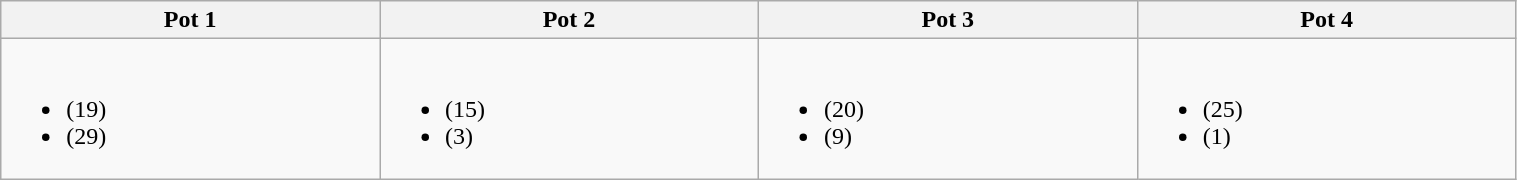<table class="wikitable" width="80%">
<tr>
<th width=20%>Pot 1</th>
<th width=20%>Pot 2</th>
<th width=20%>Pot 3</th>
<th width=20%>Pot 4</th>
</tr>
<tr>
<td><br><ul><li> (19)</li><li> (29)</li></ul></td>
<td><br><ul><li> (15)</li><li> (3)</li></ul></td>
<td><br><ul><li> (20)</li><li> (9)</li></ul></td>
<td><br><ul><li> (25)</li><li> (1)</li></ul></td>
</tr>
</table>
